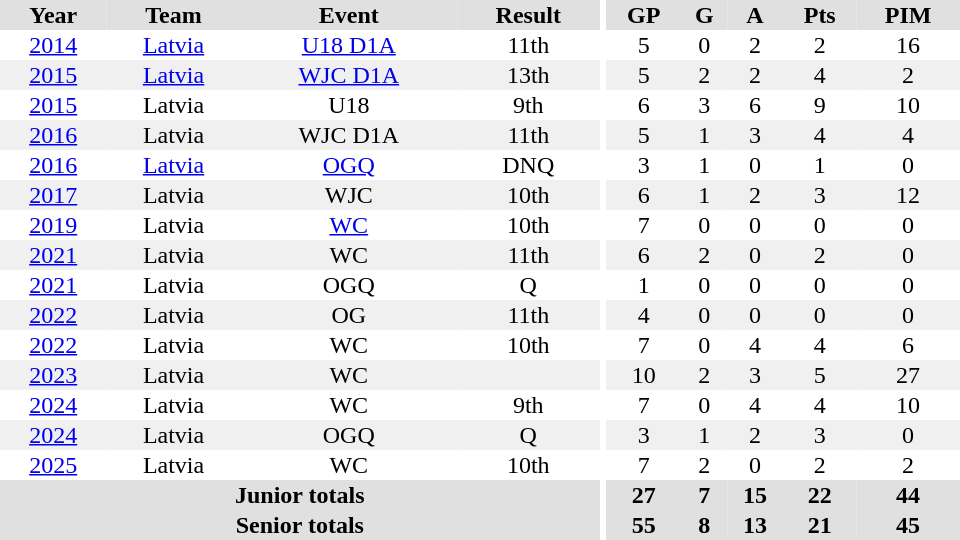<table border="0" cellpadding="1" cellspacing="0" ID="Table3" style="text-align:center; width:40em">
<tr ALIGN="center" bgcolor="#e0e0e0">
<th>Year</th>
<th>Team</th>
<th>Event</th>
<th>Result</th>
<th rowspan="99" bgcolor="#ffffff"></th>
<th>GP</th>
<th>G</th>
<th>A</th>
<th>Pts</th>
<th>PIM</th>
</tr>
<tr>
<td><a href='#'>2014</a></td>
<td><a href='#'>Latvia</a></td>
<td><a href='#'>U18 D1A</a></td>
<td>11th</td>
<td>5</td>
<td>0</td>
<td>2</td>
<td>2</td>
<td>16</td>
</tr>
<tr bgcolor="#f0f0f0">
<td><a href='#'>2015</a></td>
<td><a href='#'>Latvia</a></td>
<td><a href='#'>WJC D1A</a></td>
<td>13th</td>
<td>5</td>
<td>2</td>
<td>2</td>
<td>4</td>
<td>2</td>
</tr>
<tr>
<td><a href='#'>2015</a></td>
<td>Latvia</td>
<td>U18</td>
<td>9th</td>
<td>6</td>
<td>3</td>
<td>6</td>
<td>9</td>
<td>10</td>
</tr>
<tr bgcolor="#f0f0f0">
<td><a href='#'>2016</a></td>
<td>Latvia</td>
<td>WJC D1A</td>
<td>11th</td>
<td>5</td>
<td>1</td>
<td>3</td>
<td>4</td>
<td>4</td>
</tr>
<tr>
<td><a href='#'>2016</a></td>
<td><a href='#'>Latvia</a></td>
<td><a href='#'>OGQ</a></td>
<td>DNQ</td>
<td>3</td>
<td>1</td>
<td>0</td>
<td>1</td>
<td>0</td>
</tr>
<tr bgcolor="#f0f0f0">
<td><a href='#'>2017</a></td>
<td>Latvia</td>
<td>WJC</td>
<td>10th</td>
<td>6</td>
<td>1</td>
<td>2</td>
<td>3</td>
<td>12</td>
</tr>
<tr>
<td><a href='#'>2019</a></td>
<td>Latvia</td>
<td><a href='#'>WC</a></td>
<td>10th</td>
<td>7</td>
<td>0</td>
<td>0</td>
<td>0</td>
<td>0</td>
</tr>
<tr bgcolor="#f0f0f0">
<td><a href='#'>2021</a></td>
<td>Latvia</td>
<td>WC</td>
<td>11th</td>
<td>6</td>
<td>2</td>
<td>0</td>
<td>2</td>
<td>0</td>
</tr>
<tr>
<td><a href='#'>2021</a></td>
<td>Latvia</td>
<td>OGQ</td>
<td>Q</td>
<td>1</td>
<td>0</td>
<td>0</td>
<td>0</td>
<td>0</td>
</tr>
<tr bgcolor="#f0f0f0">
<td><a href='#'>2022</a></td>
<td>Latvia</td>
<td>OG</td>
<td>11th</td>
<td>4</td>
<td>0</td>
<td>0</td>
<td>0</td>
<td>0</td>
</tr>
<tr>
<td><a href='#'>2022</a></td>
<td>Latvia</td>
<td>WC</td>
<td>10th</td>
<td>7</td>
<td>0</td>
<td>4</td>
<td>4</td>
<td>6</td>
</tr>
<tr bgcolor="#f0f0f0">
<td><a href='#'>2023</a></td>
<td>Latvia</td>
<td>WC</td>
<td></td>
<td>10</td>
<td>2</td>
<td>3</td>
<td>5</td>
<td>27</td>
</tr>
<tr>
<td><a href='#'>2024</a></td>
<td>Latvia</td>
<td>WC</td>
<td>9th</td>
<td>7</td>
<td>0</td>
<td>4</td>
<td>4</td>
<td>10</td>
</tr>
<tr bgcolor="#f0f0f0">
<td><a href='#'>2024</a></td>
<td>Latvia</td>
<td>OGQ</td>
<td>Q</td>
<td>3</td>
<td>1</td>
<td>2</td>
<td>3</td>
<td>0</td>
</tr>
<tr>
<td><a href='#'>2025</a></td>
<td>Latvia</td>
<td>WC</td>
<td>10th</td>
<td>7</td>
<td>2</td>
<td>0</td>
<td>2</td>
<td>2</td>
</tr>
<tr bgcolor="#e0e0e0">
<th colspan="4">Junior totals</th>
<th>27</th>
<th>7</th>
<th>15</th>
<th>22</th>
<th>44</th>
</tr>
<tr bgcolor="#e0e0e0">
<th colspan="4">Senior totals</th>
<th>55</th>
<th>8</th>
<th>13</th>
<th>21</th>
<th>45</th>
</tr>
</table>
